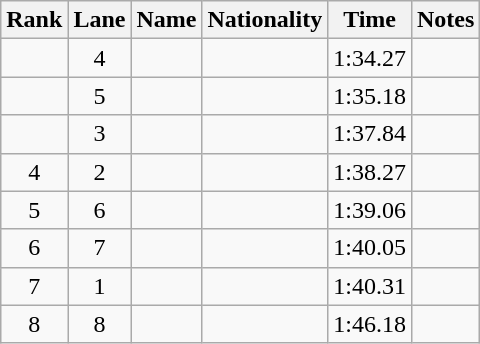<table class="wikitable sortable" style="text-align:center">
<tr>
<th>Rank</th>
<th>Lane</th>
<th>Name</th>
<th>Nationality</th>
<th>Time</th>
<th>Notes</th>
</tr>
<tr>
<td></td>
<td>4</td>
<td align=left></td>
<td align=left></td>
<td>1:34.27</td>
<td></td>
</tr>
<tr>
<td></td>
<td>5</td>
<td align=left></td>
<td align=left></td>
<td>1:35.18</td>
<td></td>
</tr>
<tr>
<td></td>
<td>3</td>
<td align=left></td>
<td align=left></td>
<td>1:37.84</td>
<td></td>
</tr>
<tr>
<td>4</td>
<td>2</td>
<td align=left></td>
<td align=left></td>
<td>1:38.27</td>
<td></td>
</tr>
<tr>
<td>5</td>
<td>6</td>
<td align=left></td>
<td align=left></td>
<td>1:39.06</td>
<td></td>
</tr>
<tr>
<td>6</td>
<td>7</td>
<td align=left></td>
<td align=left></td>
<td>1:40.05</td>
<td></td>
</tr>
<tr>
<td>7</td>
<td>1</td>
<td align=left></td>
<td align=left></td>
<td>1:40.31</td>
<td></td>
</tr>
<tr>
<td>8</td>
<td>8</td>
<td align=left></td>
<td align=left></td>
<td>1:46.18</td>
<td></td>
</tr>
</table>
